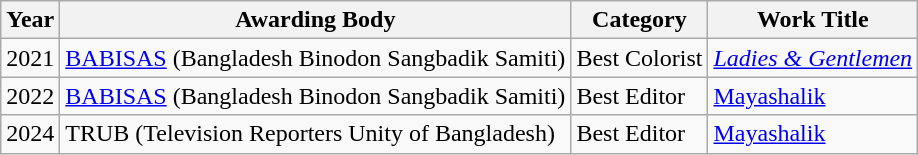<table class="wikitable sortable">
<tr>
<th>Year</th>
<th>Awarding Body</th>
<th>Category</th>
<th>Work Title</th>
</tr>
<tr>
<td>2021</td>
<td><a href='#'>BABISAS</a> (Bangladesh Binodon Sangbadik Samiti)</td>
<td>Best Colorist</td>
<td><em><a href='#'>Ladies & Gentlemen</a></em></td>
</tr>
<tr>
<td>2022</td>
<td><a href='#'>BABISAS</a> (Bangladesh Binodon Sangbadik Samiti)</td>
<td>Best Editor</td>
<td><a href='#'>Mayashalik</a></td>
</tr>
<tr>
<td>2024</td>
<td>TRUB (Television Reporters Unity of Bangladesh)</td>
<td>Best Editor</td>
<td><a href='#'>Mayashalik</a></td>
</tr>
</table>
